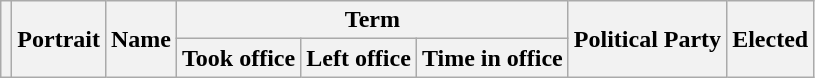<table class="wikitable" style="text-align:center;">
<tr>
<th rowspan=2></th>
<th rowspan=2>Portrait</th>
<th rowspan=2>Name<br></th>
<th colspan=3>Term</th>
<th rowspan=2>Political Party</th>
<th rowspan=2>Elected</th>
</tr>
<tr>
<th>Took office</th>
<th>Left office</th>
<th>Time in office<br>









</th>
</tr>
</table>
